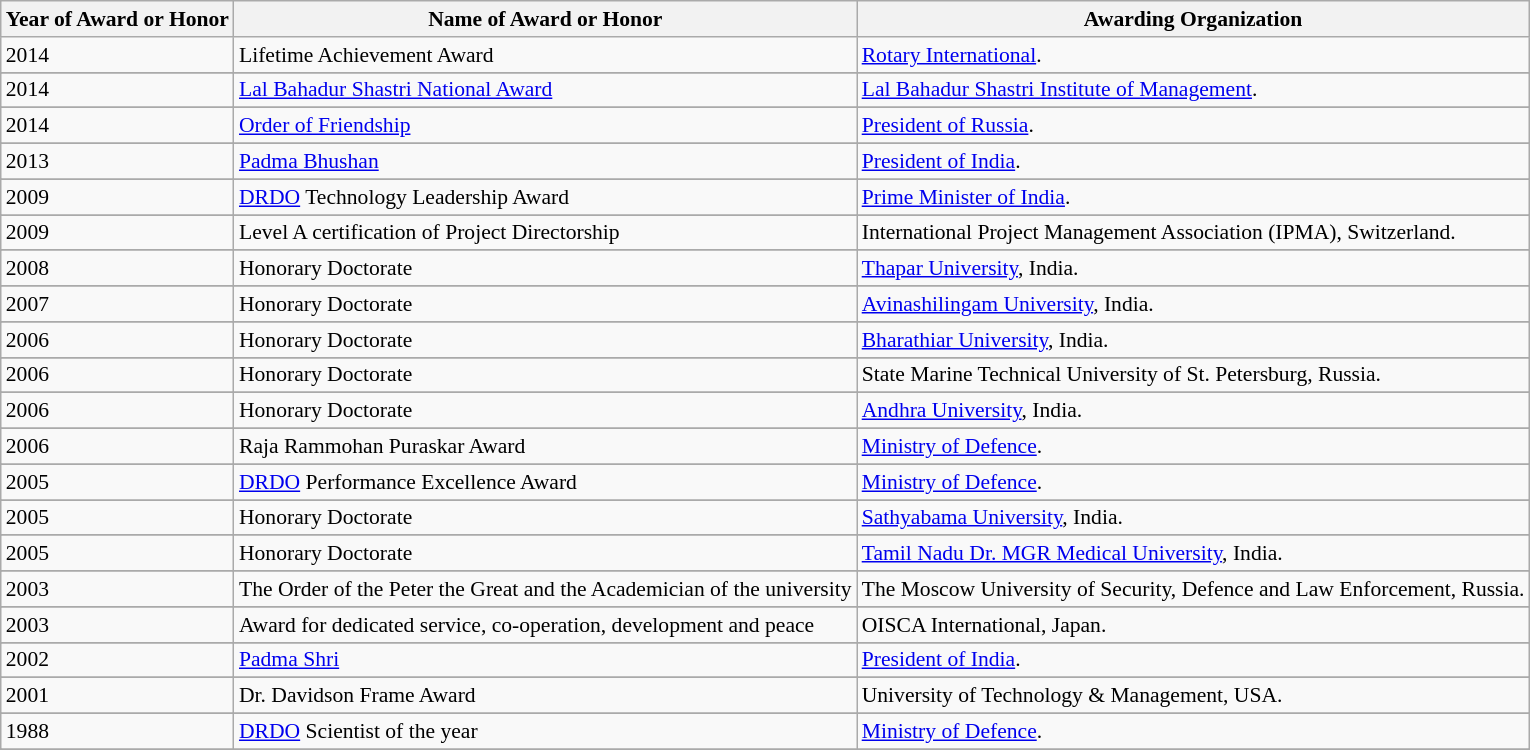<table class="wikitable" border="1" style="font-size: 90%;">
<tr>
<th>Year of Award or Honor</th>
<th>Name of Award or Honor</th>
<th>Awarding Organization</th>
</tr>
<tr>
<td>2014</td>
<td>Lifetime Achievement Award</td>
<td><a href='#'>Rotary International</a>.</td>
</tr>
<tr style="background:#efefef;">
</tr>
<tr>
<td>2014</td>
<td><a href='#'>Lal Bahadur Shastri National Award</a></td>
<td><a href='#'>Lal Bahadur Shastri Institute of Management</a>.</td>
</tr>
<tr style="background:#efefef;">
</tr>
<tr>
<td>2014</td>
<td><a href='#'>Order of Friendship</a></td>
<td><a href='#'>President of Russia</a>.</td>
</tr>
<tr style="background:#efefef;">
</tr>
<tr>
<td>2013</td>
<td><a href='#'>Padma Bhushan</a></td>
<td><a href='#'>President of India</a>.</td>
</tr>
<tr style="background:#efefef;">
</tr>
<tr>
<td>2009</td>
<td><a href='#'>DRDO</a> Technology Leadership Award</td>
<td><a href='#'>Prime Minister of India</a>.</td>
</tr>
<tr style="background:#efefef;">
</tr>
<tr>
<td>2009</td>
<td>Level A certification of Project Directorship</td>
<td>International Project Management Association (IPMA), Switzerland.</td>
</tr>
<tr style="background:#efefef;">
</tr>
<tr>
<td>2008</td>
<td>Honorary Doctorate</td>
<td><a href='#'>Thapar University</a>, India.</td>
</tr>
<tr style="background:#efefef;">
</tr>
<tr>
<td>2007</td>
<td>Honorary Doctorate</td>
<td><a href='#'>Avinashilingam University</a>, India.</td>
</tr>
<tr style="background:#efefef;">
</tr>
<tr>
<td>2006</td>
<td>Honorary Doctorate</td>
<td><a href='#'>Bharathiar University</a>, India.</td>
</tr>
<tr style="background:#efefef;">
</tr>
<tr>
<td>2006</td>
<td>Honorary Doctorate</td>
<td>State Marine Technical University of St. Petersburg, Russia.</td>
</tr>
<tr style="background:#efefef;">
</tr>
<tr>
<td>2006</td>
<td>Honorary Doctorate</td>
<td><a href='#'>Andhra University</a>, India.</td>
</tr>
<tr style="background:#efefef;">
</tr>
<tr>
<td>2006</td>
<td>Raja Rammohan Puraskar Award</td>
<td><a href='#'>Ministry of Defence</a>.</td>
</tr>
<tr style="background:#efefef;">
</tr>
<tr>
<td>2005</td>
<td><a href='#'>DRDO</a> Performance Excellence Award</td>
<td><a href='#'>Ministry of Defence</a>.</td>
</tr>
<tr style="background:#efefef;">
</tr>
<tr>
<td>2005</td>
<td>Honorary Doctorate</td>
<td><a href='#'>Sathyabama University</a>, India.</td>
</tr>
<tr style="background:#efefef;">
</tr>
<tr>
<td>2005</td>
<td>Honorary Doctorate</td>
<td><a href='#'>Tamil Nadu Dr. MGR Medical University</a>, India.</td>
</tr>
<tr style="background:#efefef;">
</tr>
<tr>
<td>2003</td>
<td>The Order of the Peter the Great and the Academician of the university</td>
<td>The Moscow University of Security, Defence and Law Enforcement, Russia.</td>
</tr>
<tr style="background:#efefef;">
</tr>
<tr>
<td>2003</td>
<td>Award for dedicated service, co-operation, development and peace</td>
<td>OISCA International, Japan.</td>
</tr>
<tr style="background:#efefef;">
</tr>
<tr>
<td>2002</td>
<td><a href='#'>Padma Shri</a></td>
<td><a href='#'>President of India</a>.</td>
</tr>
<tr style="background:#efefef;">
</tr>
<tr>
<td>2001</td>
<td>Dr. Davidson Frame Award</td>
<td>University of Technology & Management, USA.</td>
</tr>
<tr style="background:#efefef;">
</tr>
<tr>
<td>1988</td>
<td><a href='#'>DRDO</a> Scientist of the year</td>
<td><a href='#'>Ministry of Defence</a>.</td>
</tr>
<tr style="background:#efefef;">
</tr>
<tr>
</tr>
</table>
